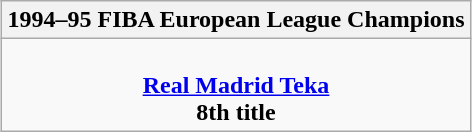<table class=wikitable style="text-align:center; margin:auto">
<tr>
<th>1994–95 FIBA European League Champions</th>
</tr>
<tr>
<td> <br> <strong><a href='#'>Real Madrid Teka</a></strong> <br> <strong>8th title</strong></td>
</tr>
</table>
